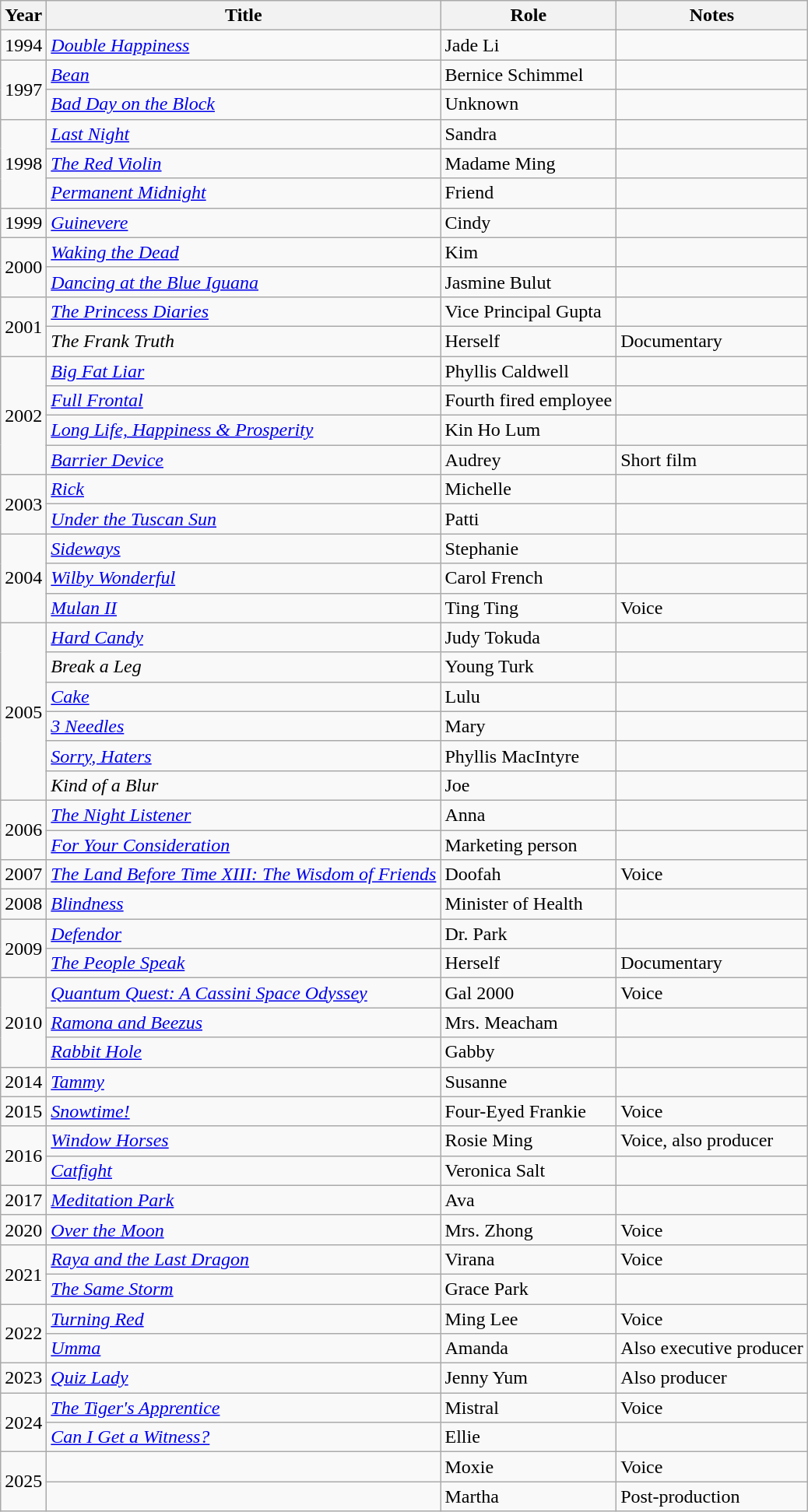<table class="wikitable plainrowheaders sortable">
<tr>
<th>Year</th>
<th>Title</th>
<th class="unsortable">Role</th>
<th class="unsortable">Notes</th>
</tr>
<tr>
<td>1994</td>
<td><em><a href='#'>Double Happiness</a></em></td>
<td>Jade Li</td>
<td></td>
</tr>
<tr>
<td rowspan="2">1997</td>
<td><em><a href='#'>Bean</a></em></td>
<td>Bernice Schimmel</td>
<td></td>
</tr>
<tr>
<td><em><a href='#'>Bad Day on the Block</a></em></td>
<td>Unknown</td>
<td></td>
</tr>
<tr>
<td rowspan="3">1998</td>
<td><em><a href='#'>Last Night</a></em></td>
<td>Sandra</td>
<td></td>
</tr>
<tr>
<td data-sort-value="Red Violin, The"><em><a href='#'>The Red Violin</a></em></td>
<td>Madame Ming</td>
<td></td>
</tr>
<tr>
<td><em><a href='#'>Permanent Midnight</a></em></td>
<td>Friend</td>
<td></td>
</tr>
<tr>
<td>1999</td>
<td><em><a href='#'>Guinevere</a></em></td>
<td>Cindy</td>
<td></td>
</tr>
<tr>
<td rowspan="2">2000</td>
<td><em><a href='#'>Waking the Dead</a></em></td>
<td>Kim</td>
<td></td>
</tr>
<tr>
<td><em><a href='#'>Dancing at the Blue Iguana</a></em></td>
<td>Jasmine Bulut</td>
<td></td>
</tr>
<tr>
<td rowspan="2">2001</td>
<td data-sort-value="Princess Diaries, The"><em><a href='#'>The Princess Diaries</a></em></td>
<td>Vice Principal Gupta</td>
<td></td>
</tr>
<tr>
<td data-sort-value="Frank Truth, The"><em>The Frank Truth</em></td>
<td>Herself</td>
<td>Documentary</td>
</tr>
<tr>
<td rowspan="4">2002</td>
<td><em><a href='#'>Big Fat Liar</a></em></td>
<td>Phyllis Caldwell</td>
<td></td>
</tr>
<tr>
<td><em><a href='#'>Full Frontal</a></em></td>
<td>Fourth fired employee</td>
<td></td>
</tr>
<tr>
<td><em><a href='#'>Long Life, Happiness & Prosperity</a></em></td>
<td>Kin Ho Lum</td>
<td></td>
</tr>
<tr>
<td><em><a href='#'>Barrier Device</a></em></td>
<td>Audrey</td>
<td>Short film</td>
</tr>
<tr>
<td rowspan="2">2003</td>
<td><em><a href='#'>Rick</a></em></td>
<td>Michelle</td>
<td></td>
</tr>
<tr>
<td><em><a href='#'>Under the Tuscan Sun</a></em></td>
<td>Patti</td>
<td></td>
</tr>
<tr>
<td rowspan="3">2004</td>
<td><em><a href='#'>Sideways</a></em></td>
<td>Stephanie</td>
<td></td>
</tr>
<tr>
<td><em><a href='#'>Wilby Wonderful</a></em></td>
<td>Carol French</td>
<td></td>
</tr>
<tr>
<td><em><a href='#'>Mulan II</a></em></td>
<td>Ting Ting</td>
<td>Voice</td>
</tr>
<tr>
<td rowspan="6">2005</td>
<td><em><a href='#'>Hard Candy</a></em></td>
<td>Judy Tokuda</td>
<td></td>
</tr>
<tr>
<td><em>Break a Leg</em></td>
<td>Young Turk</td>
<td></td>
</tr>
<tr>
<td><em><a href='#'>Cake</a></em></td>
<td>Lulu</td>
<td></td>
</tr>
<tr>
<td data-sort-value="Three Needles"><em><a href='#'>3 Needles</a></em></td>
<td>Mary</td>
<td></td>
</tr>
<tr>
<td><em><a href='#'>Sorry, Haters</a></em></td>
<td>Phyllis MacIntyre</td>
<td></td>
</tr>
<tr>
<td><em>Kind of a Blur</em></td>
<td>Joe</td>
<td></td>
</tr>
<tr>
<td rowspan="2">2006</td>
<td data-sort-value="Night Listener, The"><em><a href='#'>The Night Listener</a></em></td>
<td>Anna</td>
<td></td>
</tr>
<tr>
<td><em><a href='#'>For Your Consideration</a></em></td>
<td>Marketing person</td>
<td></td>
</tr>
<tr>
<td>2007</td>
<td data-sort-value="Land Before Time 13: The Wisdom of Friends, The"><em><a href='#'>The Land Before Time XIII: The Wisdom of Friends</a></em></td>
<td>Doofah</td>
<td>Voice</td>
</tr>
<tr>
<td>2008</td>
<td><em><a href='#'>Blindness</a></em></td>
<td>Minister of Health</td>
<td></td>
</tr>
<tr>
<td rowspan="2">2009</td>
<td><em><a href='#'>Defendor</a></em></td>
<td>Dr. Park</td>
<td></td>
</tr>
<tr>
<td data-sort-value="People Speak, The"><em><a href='#'>The People Speak</a></em></td>
<td>Herself</td>
<td>Documentary</td>
</tr>
<tr>
<td rowspan="3">2010</td>
<td><em><a href='#'>Quantum Quest: A Cassini Space Odyssey</a></em></td>
<td>Gal 2000</td>
<td>Voice</td>
</tr>
<tr>
<td><em><a href='#'>Ramona and Beezus</a></em></td>
<td>Mrs. Meacham</td>
<td></td>
</tr>
<tr>
<td><em><a href='#'>Rabbit Hole</a></em></td>
<td>Gabby</td>
<td></td>
</tr>
<tr>
<td>2014</td>
<td><em><a href='#'>Tammy</a></em></td>
<td>Susanne</td>
<td></td>
</tr>
<tr>
<td>2015</td>
<td><em><a href='#'>Snowtime!</a></em></td>
<td>Four-Eyed Frankie</td>
<td>Voice</td>
</tr>
<tr>
<td rowspan="2">2016</td>
<td><em><a href='#'>Window Horses</a></em></td>
<td>Rosie Ming</td>
<td>Voice, also producer</td>
</tr>
<tr>
<td><em><a href='#'>Catfight</a></em></td>
<td>Veronica Salt</td>
<td></td>
</tr>
<tr>
<td>2017</td>
<td><em><a href='#'>Meditation Park</a></em></td>
<td>Ava</td>
<td></td>
</tr>
<tr>
<td>2020</td>
<td><em><a href='#'>Over the Moon</a></em></td>
<td>Mrs. Zhong</td>
<td>Voice</td>
</tr>
<tr>
<td rowspan="2">2021</td>
<td><em><a href='#'>Raya and the Last Dragon</a></em></td>
<td>Virana</td>
<td>Voice</td>
</tr>
<tr>
<td data-sort-value="Same Storm, The"><em><a href='#'>The Same Storm</a></em></td>
<td>Grace Park</td>
<td></td>
</tr>
<tr>
<td rowspan="2">2022</td>
<td><em><a href='#'>Turning Red</a></em></td>
<td>Ming Lee</td>
<td>Voice</td>
</tr>
<tr>
<td><em><a href='#'>Umma</a></em></td>
<td>Amanda</td>
<td>Also executive producer</td>
</tr>
<tr>
<td>2023</td>
<td><em><a href='#'>Quiz Lady</a></em></td>
<td>Jenny Yum</td>
<td>Also producer</td>
</tr>
<tr>
<td rowspan="2">2024</td>
<td data-sort-value="Tiger's Apprentice, The"><em><a href='#'>The Tiger's Apprentice</a></em></td>
<td>Mistral</td>
<td>Voice</td>
</tr>
<tr>
<td><em><a href='#'>Can I Get a Witness?</a></em></td>
<td>Ellie</td>
<td></td>
</tr>
<tr>
<td rowspan="2">2025</td>
<td></td>
<td>Moxie</td>
<td>Voice</td>
</tr>
<tr>
<td></td>
<td>Martha</td>
<td>Post-production</td>
</tr>
</table>
